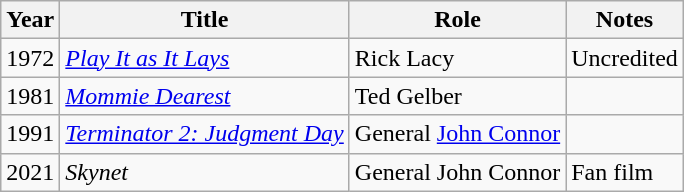<table class="wikitable sortable">
<tr>
<th>Year</th>
<th>Title</th>
<th>Role</th>
<th>Notes</th>
</tr>
<tr>
<td>1972</td>
<td><em><a href='#'>Play It as It Lays</a></em></td>
<td>Rick Lacy</td>
<td>Uncredited</td>
</tr>
<tr>
<td>1981</td>
<td><em><a href='#'>Mommie Dearest</a></em></td>
<td>Ted Gelber</td>
<td></td>
</tr>
<tr>
<td>1991</td>
<td><em><a href='#'>Terminator 2: Judgment Day</a></em></td>
<td>General <a href='#'>John Connor</a></td>
<td></td>
</tr>
<tr>
<td>2021</td>
<td><em>Skynet</em></td>
<td>General John Connor</td>
<td>Fan film</td>
</tr>
</table>
